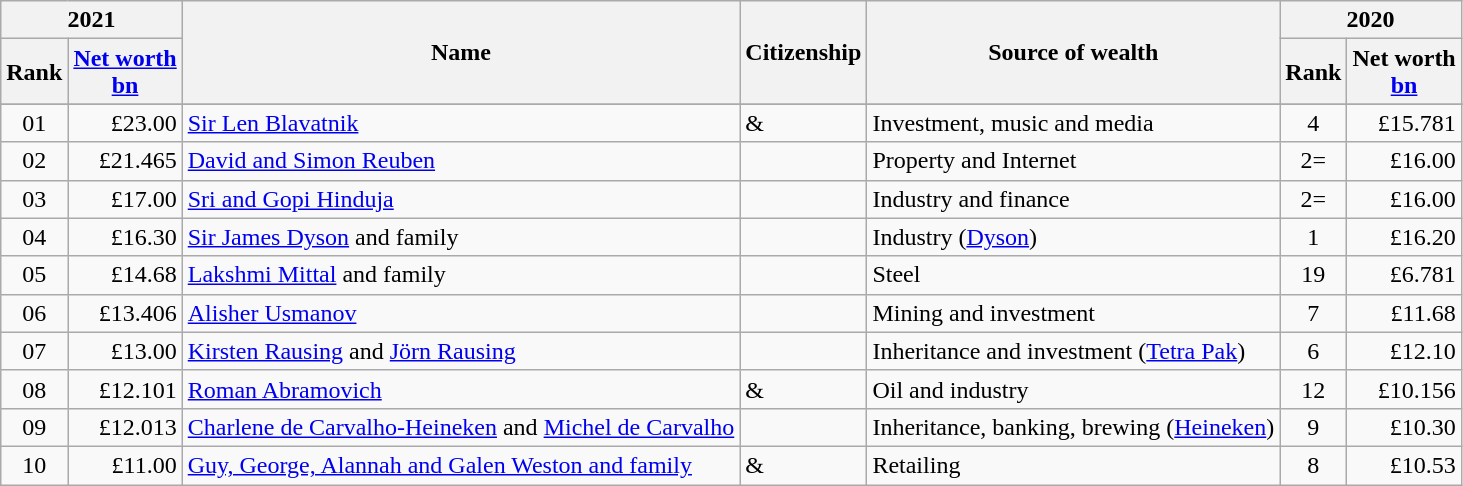<table class="wikitable sortable">
<tr ">
<th colspan=2>2021</th>
<th rowspan=2>Name</th>
<th rowspan=2>Citizenship</th>
<th rowspan=2>Source of wealth</th>
<th colspan=2>2020</th>
</tr>
<tr>
<th>Rank</th>
<th><a href='#'>Net worth</a><br> <a href='#'>bn</a></th>
<th>Rank</th>
<th>Net worth<br> <a href='#'>bn</a></th>
</tr>
<tr>
</tr>
<tr>
<td align=center>01 </td>
<td align=right>£23.00 </td>
<td><a href='#'>Sir Len Blavatnik</a></td>
<td> & </td>
<td>Investment, music and media</td>
<td align=center>4</td>
<td align=right>£15.781</td>
</tr>
<tr>
<td align=center>02 </td>
<td align=right>£21.465 </td>
<td><a href='#'>David and Simon Reuben</a></td>
<td></td>
<td>Property and Internet</td>
<td align=center>2=</td>
<td align=right>£16.00</td>
</tr>
<tr>
<td align=center>03 </td>
<td align=right>£17.00 </td>
<td><a href='#'>Sri and Gopi Hinduja</a></td>
<td></td>
<td>Industry and finance</td>
<td align=center>2=</td>
<td align=right>£16.00</td>
</tr>
<tr>
<td align=center>04 </td>
<td align=right>£16.30 </td>
<td><a href='#'>Sir James Dyson</a> and family</td>
<td></td>
<td>Industry (<a href='#'>Dyson</a>)</td>
<td align=center>1</td>
<td align=right>£16.20</td>
</tr>
<tr>
<td align=center>05 </td>
<td align=right>£14.68 </td>
<td><a href='#'>Lakshmi Mittal</a> and family</td>
<td></td>
<td>Steel</td>
<td align=center>19</td>
<td align=right>£6.781</td>
</tr>
<tr>
<td align=center>06 </td>
<td align=right>£13.406 </td>
<td><a href='#'>Alisher Usmanov</a></td>
<td></td>
<td>Mining and investment</td>
<td align=center>7</td>
<td align=right>£11.68</td>
</tr>
<tr>
<td align=center>07 </td>
<td align=right>£13.00 </td>
<td><a href='#'>Kirsten Rausing</a> and <a href='#'>Jörn Rausing</a></td>
<td></td>
<td>Inheritance and investment (<a href='#'>Tetra Pak</a>)</td>
<td align=center>6</td>
<td align=right>£12.10</td>
</tr>
<tr>
<td align=center>08 </td>
<td align=right>£12.101 </td>
<td><a href='#'>Roman Abramovich</a></td>
<td> & </td>
<td>Oil and industry</td>
<td align=center>12</td>
<td align=right>£10.156</td>
</tr>
<tr>
<td align=center>09 </td>
<td align=right>£12.013 </td>
<td><a href='#'>Charlene de Carvalho-Heineken</a> and <a href='#'>Michel de Carvalho</a></td>
<td></td>
<td>Inheritance, banking, brewing (<a href='#'>Heineken</a>)</td>
<td align=center>9</td>
<td align=right>£10.30</td>
</tr>
<tr>
<td align=center>10 </td>
<td align=right>£11.00 </td>
<td><a href='#'>Guy, George, Alannah and Galen Weston and family</a></td>
<td> & </td>
<td>Retailing</td>
<td align=center>8</td>
<td align=right>£10.53</td>
</tr>
</table>
